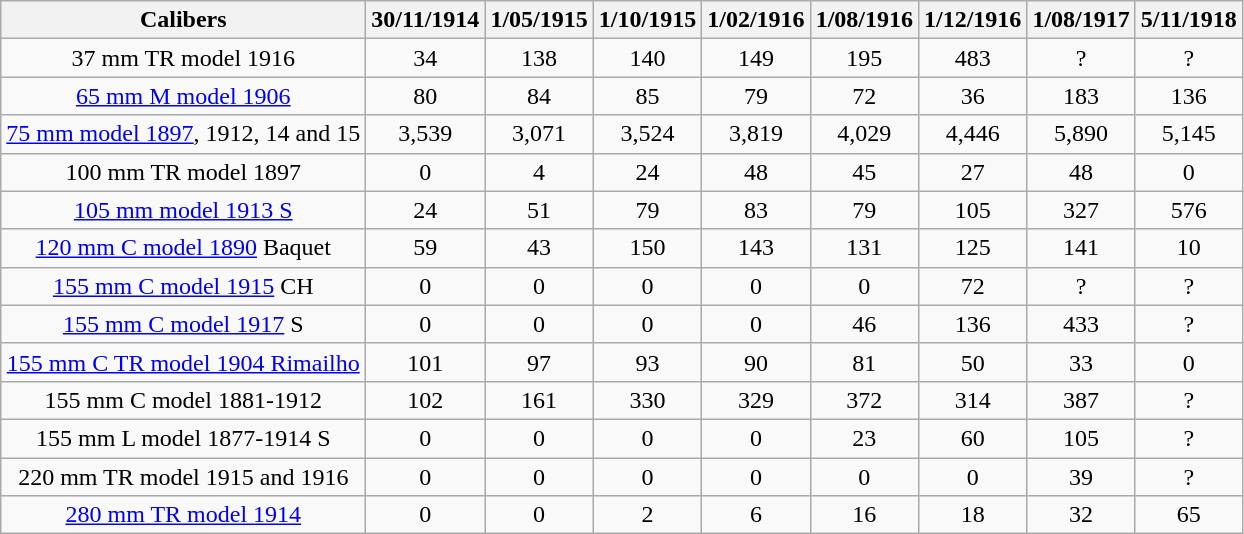<table class="wikitable centre" style="text-align:center;">
<tr>
<th>Calibers</th>
<th>30/11/1914</th>
<th>1/05/1915</th>
<th>1/10/1915</th>
<th>1/02/1916</th>
<th>1/08/1916</th>
<th>1/12/1916</th>
<th>1/08/1917</th>
<th>5/11/1918</th>
</tr>
<tr>
<td>37 mm TR model 1916</td>
<td>34</td>
<td>138</td>
<td>140</td>
<td>149</td>
<td>195</td>
<td>483</td>
<td>?</td>
<td>?</td>
</tr>
<tr>
<td><a href='#'>65 mm M model 1906</a></td>
<td>80</td>
<td>84</td>
<td>85</td>
<td>79</td>
<td>72</td>
<td>36</td>
<td>183</td>
<td>136</td>
</tr>
<tr>
<td><a href='#'>75 mm model 1897</a>, 1912, 14 and 15</td>
<td>3,539</td>
<td>3,071</td>
<td>3,524</td>
<td>3,819</td>
<td>4,029</td>
<td>4,446</td>
<td>5,890</td>
<td>5,145</td>
</tr>
<tr>
<td>100 mm TR model 1897</td>
<td>0</td>
<td>4</td>
<td>24</td>
<td>48</td>
<td>45</td>
<td>27</td>
<td>48</td>
<td>0</td>
</tr>
<tr>
<td><a href='#'>105 mm model 1913 S</a></td>
<td>24</td>
<td>51</td>
<td>79</td>
<td>83</td>
<td>79</td>
<td>105</td>
<td>327</td>
<td>576</td>
</tr>
<tr>
<td><a href='#'>120 mm C model 1890</a> Baquet</td>
<td>59</td>
<td>43</td>
<td>150</td>
<td>143</td>
<td>131</td>
<td>125</td>
<td>141</td>
<td>10</td>
</tr>
<tr>
<td><a href='#'>155 mm C model 1915</a> CH</td>
<td>0</td>
<td>0</td>
<td>0</td>
<td>0</td>
<td>0</td>
<td>72</td>
<td>?</td>
<td>?</td>
</tr>
<tr>
<td><a href='#'>155 mm C model 1917</a> S</td>
<td>0</td>
<td>0</td>
<td>0</td>
<td>0</td>
<td>46</td>
<td>136</td>
<td>433</td>
<td>?</td>
</tr>
<tr>
<td><a href='#'>155 mm C TR model 1904 Rimailho</a></td>
<td>101</td>
<td>97</td>
<td>93</td>
<td>90</td>
<td>81</td>
<td>50</td>
<td>33</td>
<td>0</td>
</tr>
<tr>
<td>155 mm C model 1881-1912</td>
<td>102</td>
<td>161</td>
<td>330</td>
<td>329</td>
<td>372</td>
<td>314</td>
<td>387</td>
<td>?</td>
</tr>
<tr>
<td>155 mm L model 1877-1914 S</td>
<td>0</td>
<td>0</td>
<td>0</td>
<td>0</td>
<td>23</td>
<td>60</td>
<td>105</td>
<td>?</td>
</tr>
<tr>
<td>220 mm TR model 1915 and 1916</td>
<td>0</td>
<td>0</td>
<td>0</td>
<td>0</td>
<td>0</td>
<td>0</td>
<td>39</td>
<td>?</td>
</tr>
<tr>
<td><a href='#'>280 mm TR model 1914</a></td>
<td>0</td>
<td>0</td>
<td>2</td>
<td>6</td>
<td>16</td>
<td>18</td>
<td>32</td>
<td>65</td>
</tr>
</table>
